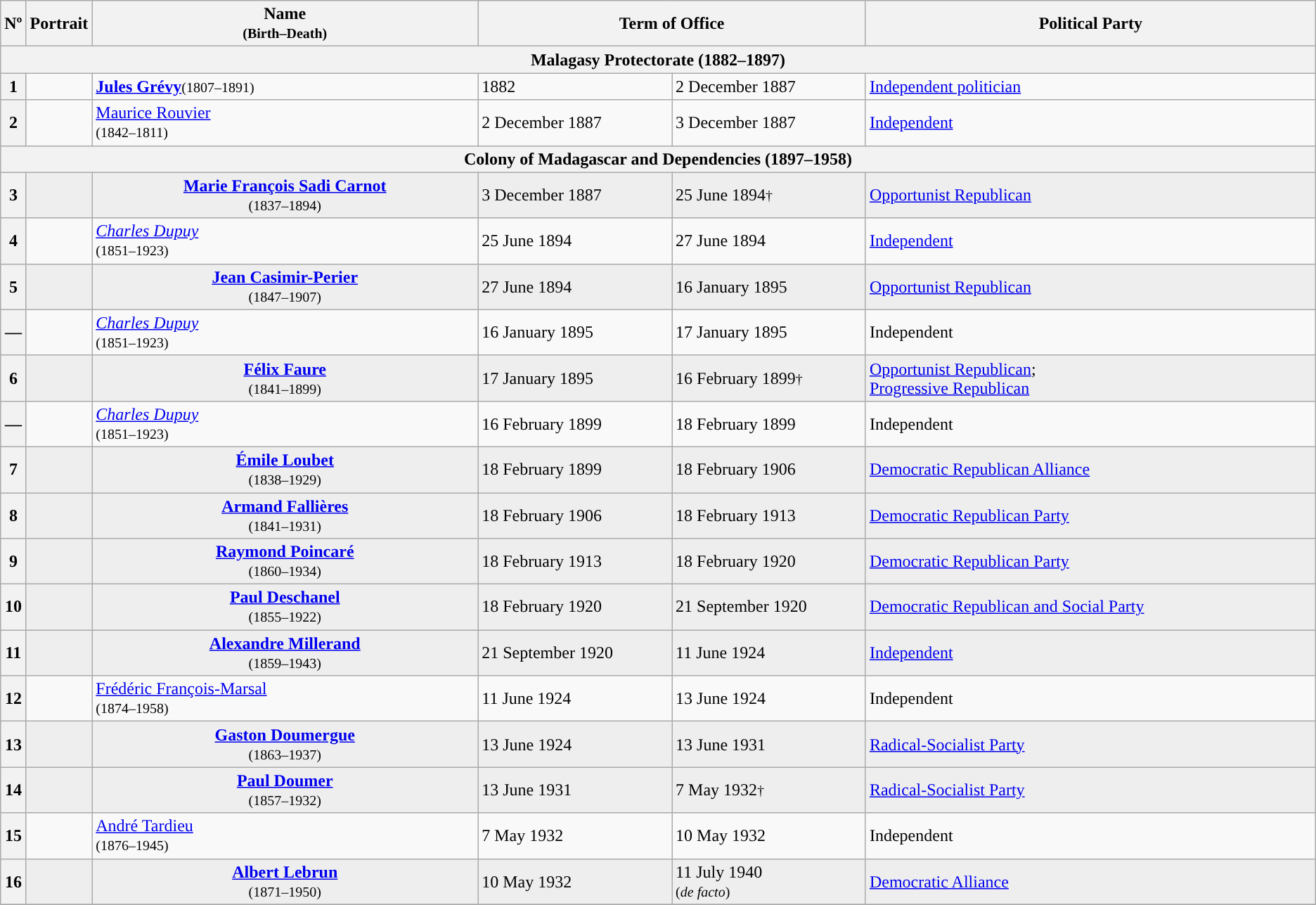<table class="wikitable">
<tr>
<th>Nº</th>
<th>Portrait</th>
<th width="30%">Name<br><small>(Birth–Death)</small></th>
<th colspan="2" width="30%">Term of Office</th>
<th width="35%">Political Party</th>
</tr>
<tr>
<th colspan="6">Malagasy Protectorate (1882–1897)</th>
</tr>
<tr>
<th>1</th>
<td></td>
<td><strong><a href='#'>Jules Grévy</a></strong><small>(1807–1891)</small></td>
<td>1882</td>
<td>2 December 1887</td>
<td><a href='#'>Independent politician</a></td>
</tr>
<tr>
<th>2</th>
<td></td>
<td><a href='#'>Maurice Rouvier</a><br><small>(1842–1811)</small></td>
<td>2 December 1887</td>
<td>3 December 1887</td>
<td><a href='#'>Independent</a></td>
</tr>
<tr>
<th colspan="6">Colony of Madagascar and Dependencies (1897–1958)</th>
</tr>
<tr bgcolor="#EEEEEE">
<th style="background:">3</th>
<td></td>
<td align="center"><strong><a href='#'>Marie François Sadi Carnot</a></strong><br><small>(1837–1894)</small></td>
<td>3 December 1887</td>
<td>25 June 1894<small>†</small></td>
<td><a href='#'>Opportunist Republican</a></td>
</tr>
<tr>
<th>4</th>
<td></td>
<td><em><a href='#'>Charles Dupuy</a></em><br><small>(1851–1923)</small></td>
<td>25 June 1894</td>
<td>27 June 1894</td>
<td><a href='#'>Independent</a></td>
</tr>
<tr bgcolor="#EEEEEE">
<th style="background:">5</th>
<td></td>
<td align="center"><strong><a href='#'>Jean Casimir-Perier</a></strong><br><small>(1847–1907)</small></td>
<td>27 June 1894</td>
<td>16 January 1895</td>
<td><a href='#'>Opportunist Republican</a></td>
</tr>
<tr>
<th>—</th>
<td></td>
<td><em><a href='#'>Charles Dupuy</a></em><br><small>(1851–1923)</small></td>
<td>16 January 1895</td>
<td>17 January 1895</td>
<td>Independent</td>
</tr>
<tr bgcolor="#EEEEEE">
<th style="background:">6</th>
<td></td>
<td align="center"><strong><a href='#'>Félix Faure</a></strong><br><small>(1841–1899)</small></td>
<td>17 January 1895</td>
<td>16 February 1899<small>†</small></td>
<td><a href='#'>Opportunist Republican</a>;<br><a href='#'>Progressive Republican</a></td>
</tr>
<tr>
<th>—</th>
<td></td>
<td><em><a href='#'>Charles Dupuy</a></em><br><small>(1851–1923)</small></td>
<td>16 February 1899</td>
<td>18 February 1899</td>
<td>Independent</td>
</tr>
<tr bgcolor="#EEEEEE">
<th style="background:">7</th>
<td></td>
<td align="center"><strong><a href='#'>Émile Loubet</a></strong><br><small>(1838–1929)</small></td>
<td>18 February 1899</td>
<td>18 February 1906</td>
<td><a href='#'>Democratic Republican Alliance</a></td>
</tr>
<tr bgcolor="#EEEEEE">
<th style="background:">8</th>
<td></td>
<td align="center"><strong><a href='#'>Armand Fallières</a></strong><br><small>(1841–1931)</small></td>
<td>18 February 1906</td>
<td>18 February 1913</td>
<td><a href='#'>Democratic Republican Party</a></td>
</tr>
<tr bgcolor="#EEEEEE">
<th style="background:">9</th>
<td></td>
<td align="center"><strong><a href='#'>Raymond Poincaré</a></strong><br><small>(1860–1934)</small></td>
<td>18 February 1913</td>
<td>18 February 1920</td>
<td><a href='#'>Democratic Republican Party</a></td>
</tr>
<tr bgcolor="#EEEEEE">
<th style="background:">10</th>
<td></td>
<td align="center"><strong><a href='#'>Paul Deschanel</a></strong><br><small>(1855–1922)</small></td>
<td>18 February 1920</td>
<td>21 September 1920</td>
<td><a href='#'>Democratic Republican and Social Party</a></td>
</tr>
<tr bgcolor="#EEEEEE">
<th style="background:">11</th>
<td></td>
<td align="center"><strong><a href='#'>Alexandre Millerand</a></strong><br><small>(1859–1943)</small></td>
<td>21 September 1920</td>
<td>11 June 1924</td>
<td><a href='#'>Independent</a></td>
</tr>
<tr>
<th>12</th>
<td></td>
<td><a href='#'>Frédéric François-Marsal</a><br><small>(1874–1958)</small></td>
<td>11 June 1924</td>
<td>13 June 1924</td>
<td>Independent</td>
</tr>
<tr bgcolor="#EEEEEE">
<th style="background:">13</th>
<td></td>
<td align="center"><strong><a href='#'>Gaston Doumergue</a></strong><br><small>(1863–1937)</small></td>
<td>13 June 1924</td>
<td>13 June 1931</td>
<td><a href='#'>Radical-Socialist Party</a></td>
</tr>
<tr bgcolor="#EEEEEE">
<th style="background:">14</th>
<td></td>
<td align="center"><strong><a href='#'>Paul Doumer</a></strong><br><small>(1857–1932)</small></td>
<td>13 June 1931</td>
<td>7 May 1932<small>†</small></td>
<td><a href='#'>Radical-Socialist Party</a></td>
</tr>
<tr>
<th>15</th>
<td></td>
<td><a href='#'>André Tardieu</a><br><small>(1876–1945)</small></td>
<td>7 May 1932</td>
<td>10 May 1932</td>
<td>Independent</td>
</tr>
<tr bgcolor="#EEEEEE">
<th style="background:">16</th>
<td></td>
<td align="center"><strong><a href='#'>Albert Lebrun</a></strong><br><small>(1871–1950)</small></td>
<td>10 May 1932</td>
<td>11 July 1940<br><small>(<em>de facto</em>)</small></td>
<td><a href='#'>Democratic Alliance</a></td>
</tr>
<tr>
</tr>
</table>
